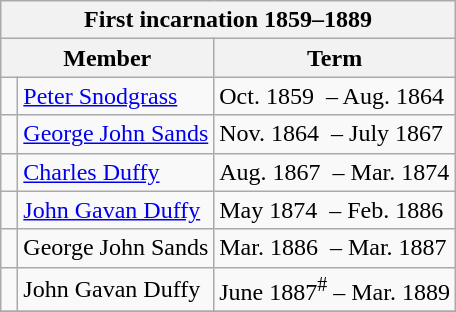<table class="wikitable">
<tr>
<th colspan="3">First incarnation 1859–1889</th>
</tr>
<tr>
<th colspan="2"><strong>Member</strong></th>
<th><strong>Term</strong></th>
</tr>
<tr>
<td> </td>
<td><a href='#'>Peter Snodgrass</a></td>
<td>Oct. 1859  – Aug. 1864</td>
</tr>
<tr>
<td> </td>
<td><a href='#'>George John Sands</a></td>
<td>Nov. 1864  – July 1867</td>
</tr>
<tr>
<td> </td>
<td><a href='#'>Charles Duffy</a></td>
<td>Aug. 1867  – Mar. 1874</td>
</tr>
<tr>
<td> </td>
<td><a href='#'>John Gavan Duffy</a></td>
<td>May 1874  – Feb. 1886</td>
</tr>
<tr>
<td> </td>
<td>George John Sands</td>
<td>Mar. 1886  – Mar. 1887</td>
</tr>
<tr>
<td> </td>
<td>John Gavan Duffy</td>
<td>June 1887<sup>#</sup> – Mar. 1889</td>
</tr>
<tr>
</tr>
</table>
